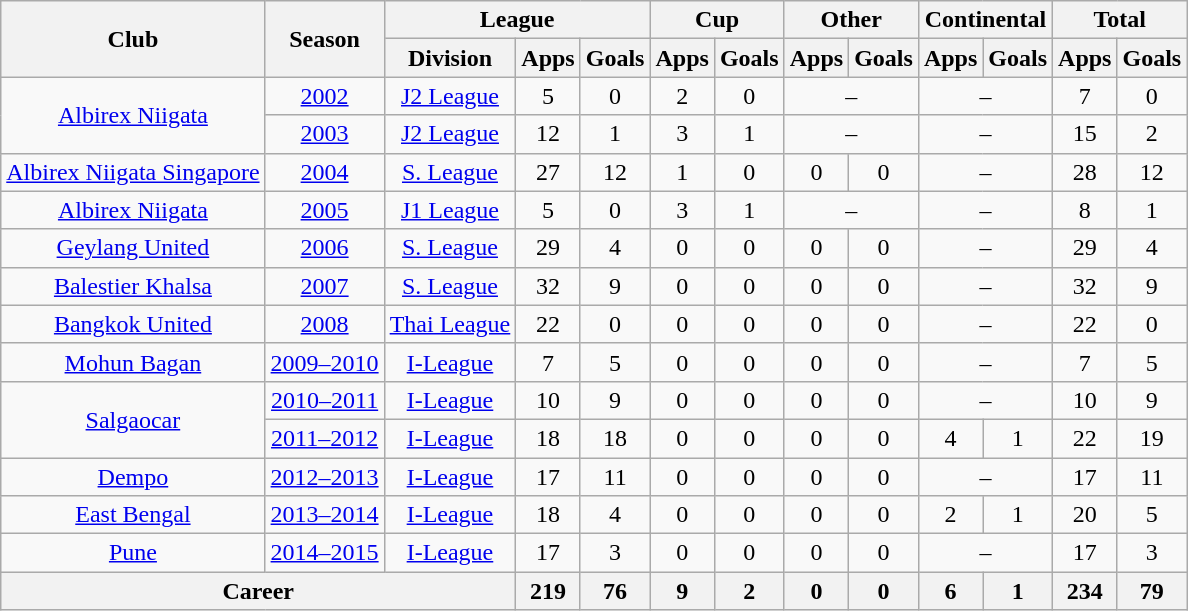<table class="wikitable" style="text-align:center;">
<tr>
<th rowspan="2">Club</th>
<th rowspan="2">Season</th>
<th colspan="3">League</th>
<th colspan="2">Cup</th>
<th colspan="2">Other</th>
<th colspan="2">Continental</th>
<th colspan="2">Total</th>
</tr>
<tr>
<th>Division</th>
<th>Apps</th>
<th>Goals</th>
<th>Apps</th>
<th>Goals</th>
<th>Apps</th>
<th>Goals</th>
<th>Apps</th>
<th>Goals</th>
<th>Apps</th>
<th>Goals</th>
</tr>
<tr>
<td rowspan="2"><a href='#'>Albirex Niigata</a></td>
<td><a href='#'>2002</a></td>
<td><a href='#'>J2 League</a></td>
<td>5</td>
<td>0</td>
<td>2</td>
<td>0</td>
<td colspan="2">–</td>
<td colspan="2">–</td>
<td>7</td>
<td>0</td>
</tr>
<tr>
<td><a href='#'>2003</a></td>
<td><a href='#'>J2 League</a></td>
<td>12</td>
<td>1</td>
<td>3</td>
<td>1</td>
<td colspan="2">–</td>
<td colspan="2">–</td>
<td>15</td>
<td>2</td>
</tr>
<tr>
<td rowspan="1"><a href='#'>Albirex Niigata Singapore</a></td>
<td><a href='#'>2004</a></td>
<td><a href='#'>S. League</a></td>
<td>27</td>
<td>12</td>
<td>1</td>
<td>0</td>
<td>0</td>
<td>0</td>
<td colspan="2">–</td>
<td>28</td>
<td>12</td>
</tr>
<tr>
<td rowspan="1"><a href='#'>Albirex Niigata</a></td>
<td><a href='#'>2005</a></td>
<td><a href='#'>J1 League</a></td>
<td>5</td>
<td>0</td>
<td>3</td>
<td>1</td>
<td colspan="2">–</td>
<td colspan="2">–</td>
<td>8</td>
<td>1</td>
</tr>
<tr>
<td rowspan="1"><a href='#'>Geylang United</a></td>
<td><a href='#'>2006</a></td>
<td><a href='#'>S. League</a></td>
<td>29</td>
<td>4</td>
<td>0</td>
<td>0</td>
<td>0</td>
<td>0</td>
<td colspan="2">–</td>
<td>29</td>
<td>4</td>
</tr>
<tr>
<td rowspan="1"><a href='#'>Balestier Khalsa</a></td>
<td><a href='#'>2007</a></td>
<td><a href='#'>S. League</a></td>
<td>32</td>
<td>9</td>
<td>0</td>
<td>0</td>
<td>0</td>
<td>0</td>
<td colspan="2">–</td>
<td>32</td>
<td>9</td>
</tr>
<tr>
<td rowspan="1"><a href='#'>Bangkok United</a></td>
<td><a href='#'>2008</a></td>
<td><a href='#'>Thai League</a></td>
<td>22</td>
<td>0</td>
<td>0</td>
<td>0</td>
<td>0</td>
<td>0</td>
<td colspan="2">–</td>
<td>22</td>
<td>0</td>
</tr>
<tr>
<td rowspan="1"><a href='#'>Mohun Bagan</a></td>
<td><a href='#'>2009–2010</a></td>
<td><a href='#'>I-League</a></td>
<td>7</td>
<td>5</td>
<td>0</td>
<td>0</td>
<td>0</td>
<td>0</td>
<td colspan="2">–</td>
<td>7</td>
<td>5</td>
</tr>
<tr>
<td rowspan="2"><a href='#'>Salgaocar</a></td>
<td><a href='#'>2010–2011</a></td>
<td><a href='#'>I-League</a></td>
<td>10</td>
<td>9</td>
<td>0</td>
<td>0</td>
<td>0</td>
<td>0</td>
<td colspan="2">–</td>
<td>10</td>
<td>9</td>
</tr>
<tr>
<td><a href='#'>2011–2012</a></td>
<td><a href='#'>I-League</a></td>
<td>18</td>
<td>18</td>
<td>0</td>
<td>0</td>
<td>0</td>
<td>0</td>
<td>4</td>
<td>1</td>
<td>22</td>
<td>19</td>
</tr>
<tr>
<td rowspan="1"><a href='#'>Dempo</a></td>
<td><a href='#'>2012–2013</a></td>
<td><a href='#'>I-League</a></td>
<td>17</td>
<td>11</td>
<td>0</td>
<td>0</td>
<td>0</td>
<td>0</td>
<td colspan="2">–</td>
<td>17</td>
<td>11</td>
</tr>
<tr>
<td rowspan="1"><a href='#'>East Bengal</a></td>
<td><a href='#'>2013–2014</a></td>
<td><a href='#'>I-League</a></td>
<td>18</td>
<td>4</td>
<td>0</td>
<td>0</td>
<td>0</td>
<td>0</td>
<td>2</td>
<td>1</td>
<td>20</td>
<td>5</td>
</tr>
<tr>
<td rowspan="1"><a href='#'>Pune</a></td>
<td><a href='#'>2014–2015</a></td>
<td><a href='#'>I-League</a></td>
<td>17</td>
<td>3</td>
<td>0</td>
<td>0</td>
<td>0</td>
<td>0</td>
<td colspan="2">–</td>
<td>17</td>
<td>3</td>
</tr>
<tr>
<th colspan="3">Career</th>
<th>219</th>
<th>76</th>
<th>9</th>
<th>2</th>
<th>0</th>
<th>0</th>
<th>6</th>
<th>1</th>
<th>234</th>
<th>79</th>
</tr>
</table>
